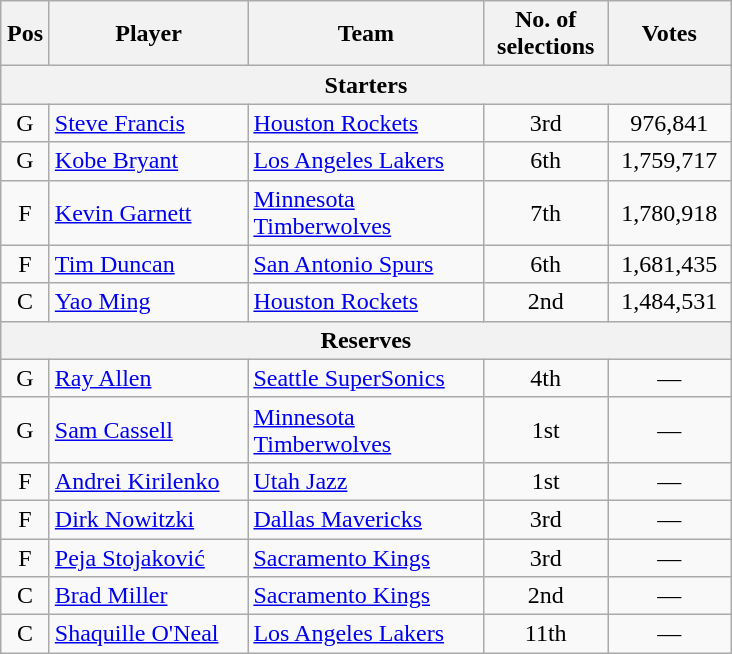<table class="wikitable" style="text-align:center">
<tr>
<th scope="col" width="25px">Pos</th>
<th scope="col" width="125px">Player</th>
<th scope="col" width="150px">Team</th>
<th scope="col" width="75px">No. of selections</th>
<th scope="col" width="75px">Votes</th>
</tr>
<tr>
<th scope="col" colspan="5">Starters</th>
</tr>
<tr>
<td>G</td>
<td style="text-align:left"><a href='#'>Steve Francis</a></td>
<td style="text-align:left"><a href='#'>Houston Rockets</a></td>
<td>3rd</td>
<td>976,841</td>
</tr>
<tr>
<td>G</td>
<td style="text-align:left"><a href='#'>Kobe Bryant</a></td>
<td style="text-align:left"><a href='#'>Los Angeles Lakers</a></td>
<td>6th</td>
<td>1,759,717</td>
</tr>
<tr>
<td>F</td>
<td style="text-align:left"><a href='#'>Kevin Garnett</a></td>
<td style="text-align:left"><a href='#'>Minnesota Timberwolves</a></td>
<td>7th</td>
<td>1,780,918</td>
</tr>
<tr>
<td>F</td>
<td style="text-align:left"><a href='#'>Tim Duncan</a></td>
<td style="text-align:left"><a href='#'>San Antonio Spurs</a></td>
<td>6th</td>
<td>1,681,435</td>
</tr>
<tr>
<td>C</td>
<td style="text-align:left"><a href='#'>Yao Ming</a></td>
<td style="text-align:left"><a href='#'>Houston Rockets</a></td>
<td>2nd</td>
<td>1,484,531</td>
</tr>
<tr>
<th scope="col" colspan="5">Reserves</th>
</tr>
<tr>
<td>G</td>
<td style="text-align:left"><a href='#'>Ray Allen</a></td>
<td style="text-align:left"><a href='#'>Seattle SuperSonics</a></td>
<td>4th</td>
<td>—</td>
</tr>
<tr>
<td>G</td>
<td style="text-align:left"><a href='#'>Sam Cassell</a></td>
<td style="text-align:left"><a href='#'>Minnesota Timberwolves</a></td>
<td>1st</td>
<td>—</td>
</tr>
<tr>
<td>F</td>
<td style="text-align:left"><a href='#'>Andrei Kirilenko</a></td>
<td style="text-align:left"><a href='#'>Utah Jazz</a></td>
<td>1st</td>
<td>—</td>
</tr>
<tr>
<td>F</td>
<td style="text-align:left"><a href='#'>Dirk Nowitzki</a></td>
<td style="text-align:left"><a href='#'>Dallas Mavericks</a></td>
<td>3rd</td>
<td>—</td>
</tr>
<tr>
<td>F</td>
<td style="text-align:left"><a href='#'>Peja Stojaković</a></td>
<td style="text-align:left"><a href='#'>Sacramento Kings</a></td>
<td>3rd</td>
<td>—</td>
</tr>
<tr>
<td>C</td>
<td style="text-align:left"><a href='#'>Brad Miller</a></td>
<td style="text-align:left"><a href='#'>Sacramento Kings</a></td>
<td>2nd</td>
<td>—</td>
</tr>
<tr>
<td>C</td>
<td style="text-align:left"><a href='#'>Shaquille O'Neal</a></td>
<td style="text-align:left"><a href='#'>Los Angeles Lakers</a></td>
<td>11th</td>
<td>—</td>
</tr>
</table>
